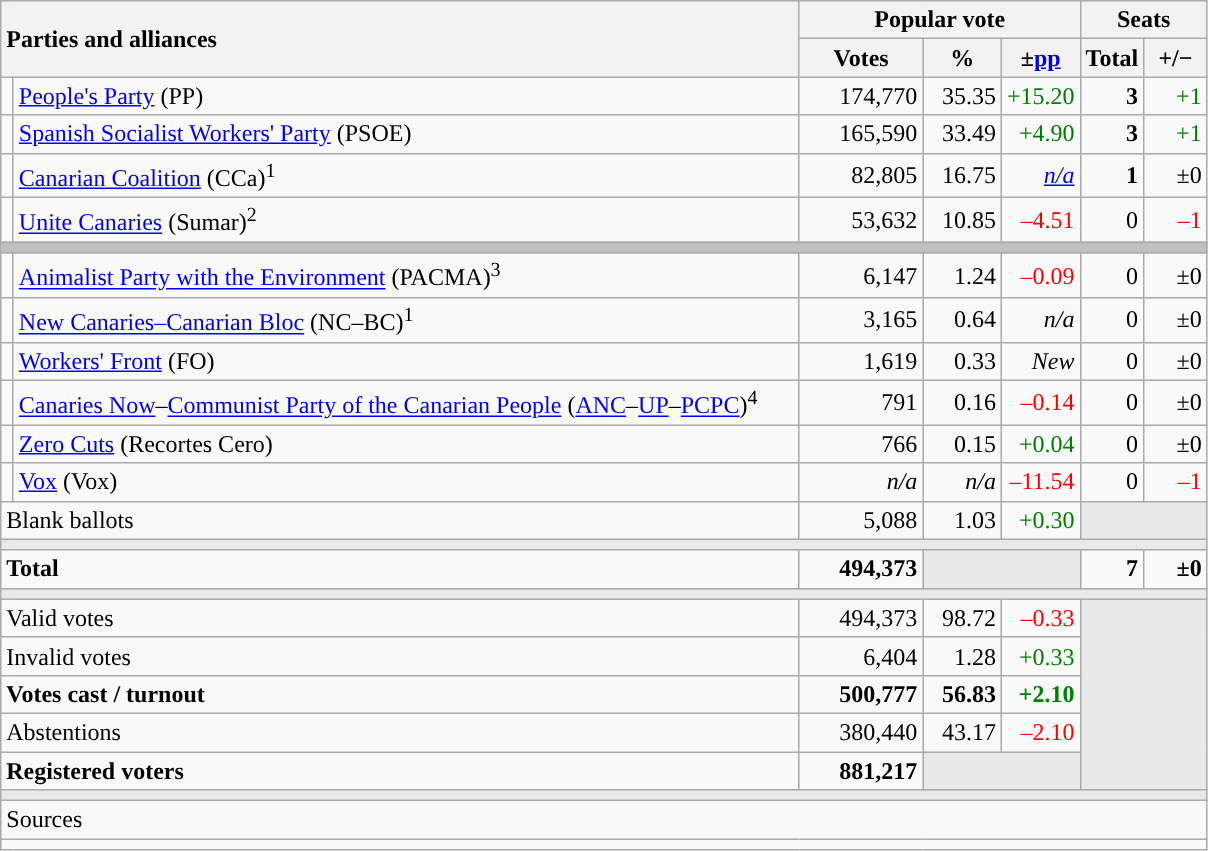<table class="wikitable" style="text-align:right;">
<tr>
<th style="text-align:left;" rowspan="2" colspan="2" width="525">Parties and alliances</th>
<th colspan="3">Popular vote</th>
<th colspan="2">Seats</th>
</tr>
<tr>
<th width="75">Votes</th>
<th width="45">%</th>
<th width="45">±<a href='#'>pp</a></th>
<th width="35">Total</th>
<th width="35">+/−</th>
</tr>
<tr>
<td width="1" style="color:inherit;background:"></td>
<td align="left"><a href='#'>People's Party</a> (PP)</td>
<td>174,770</td>
<td>35.35</td>
<td style="color:green;">+15.20</td>
<td><strong>3</strong></td>
<td style="color:green;">+1</td>
</tr>
<tr>
<td style="color:inherit;background:"></td>
<td align="left"><a href='#'>Spanish Socialist Workers' Party</a> (PSOE)</td>
<td>165,590</td>
<td>33.49</td>
<td style="color:green;">+4.90</td>
<td><strong>3</strong></td>
<td style="color:green;">+1</td>
</tr>
<tr>
<td style="color:inherit;background:"></td>
<td align="left"><a href='#'>Canarian Coalition</a> (CCa)<sup>1</sup></td>
<td>82,805</td>
<td>16.75</td>
<td><em><a href='#'>n/a</a></em></td>
<td><strong>1</strong></td>
<td>±0</td>
</tr>
<tr>
<td style="color:inherit;background:"></td>
<td align="left"><a href='#'>Unite Canaries</a> (Sumar)<sup>2</sup></td>
<td>53,632</td>
<td>10.85</td>
<td style="color:red;">–4.51</td>
<td>0</td>
<td style="color:red;">–1</td>
</tr>
<tr>
<td colspan="7" bgcolor="#C0C0C0"></td>
</tr>
<tr>
<td style="color:inherit;background:"></td>
<td align="left"><a href='#'>Animalist Party with the Environment</a> (PACMA)<sup>3</sup></td>
<td>6,147</td>
<td>1.24</td>
<td style="color:red;">–0.09</td>
<td>0</td>
<td>±0</td>
</tr>
<tr>
<td style="color:inherit;background:"></td>
<td align="left"><a href='#'>New Canaries–Canarian Bloc</a> (NC–BC)<sup>1</sup></td>
<td>3,165</td>
<td>0.64</td>
<td><em>n/a</em></td>
<td>0</td>
<td>±0</td>
</tr>
<tr>
<td style="color:inherit;background:"></td>
<td align="left"><a href='#'>Workers' Front</a> (FO)</td>
<td>1,619</td>
<td>0.33</td>
<td><em>New</em></td>
<td>0</td>
<td>±0</td>
</tr>
<tr>
<td style="color:inherit;background:"></td>
<td align="left"><a href='#'>Canaries Now</a>–<a href='#'>Communist Party of the Canarian People</a> (<a href='#'>ANC</a>–<a href='#'>UP</a>–<a href='#'>PCPC</a>)<sup>4</sup></td>
<td>791</td>
<td>0.16</td>
<td style="color:red;">–0.14</td>
<td>0</td>
<td>±0</td>
</tr>
<tr>
<td style="color:inherit;background:"></td>
<td align="left"><a href='#'>Zero Cuts</a> (Recortes Cero)</td>
<td>766</td>
<td>0.15</td>
<td style="color:green;">+0.04</td>
<td>0</td>
<td>±0</td>
</tr>
<tr>
<td style="color:inherit;background:"></td>
<td align="left"><a href='#'>Vox</a> (Vox)</td>
<td><em>n/a</em></td>
<td><em>n/a</em></td>
<td style="color:red;">–11.54</td>
<td>0</td>
<td style="color:red;">–1</td>
</tr>
<tr>
<td align="left" colspan="2">Blank ballots</td>
<td>5,088</td>
<td>1.03</td>
<td style="color:green;">+0.30</td>
<td bgcolor="#E9E9E9" colspan="2"></td>
</tr>
<tr>
<td colspan="7" bgcolor="#E9E9E9"></td>
</tr>
<tr style="font-weight:bold;">
<td align="left" colspan="2">Total</td>
<td>494,373</td>
<td bgcolor="#E9E9E9" colspan="2"></td>
<td>7</td>
<td>±0</td>
</tr>
<tr>
<td colspan="7" bgcolor="#E9E9E9"></td>
</tr>
<tr>
<td align="left" colspan="2">Valid votes</td>
<td>494,373</td>
<td>98.72</td>
<td style="color:red;">–0.33</td>
<td bgcolor="#E9E9E9" colspan="2" rowspan="5"></td>
</tr>
<tr>
<td align="left" colspan="2">Invalid votes</td>
<td>6,404</td>
<td>1.28</td>
<td style="color:green;">+0.33</td>
</tr>
<tr style="font-weight:bold;">
<td align="left" colspan="2">Votes cast / turnout</td>
<td>500,777</td>
<td>56.83</td>
<td style="color:green;">+2.10</td>
</tr>
<tr>
<td align="left" colspan="2">Abstentions</td>
<td>380,440</td>
<td>43.17</td>
<td style="color:red;">–2.10</td>
</tr>
<tr style="font-weight:bold;">
<td align="left" colspan="2">Registered voters</td>
<td>881,217</td>
<td bgcolor="#E9E9E9" colspan="2"></td>
</tr>
<tr>
<td colspan="7" bgcolor="#E9E9E9"></td>
</tr>
<tr>
<td align="left" colspan="7">Sources</td>
</tr>
<tr>
<td colspan="7" style="text-align:left; max-width:790px;"></td>
</tr>
</table>
